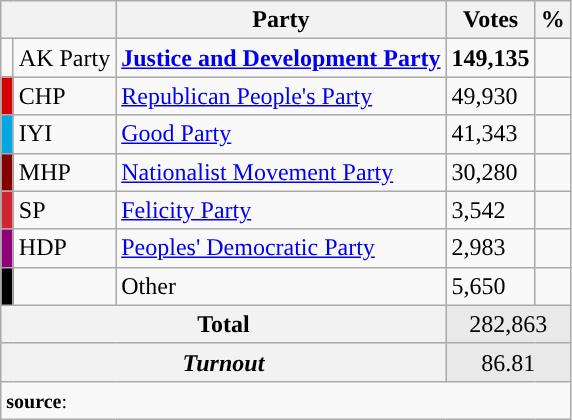<table class="wikitable">
<tr>
<th colspan="2" align="center"></th>
<th align="center">Party</th>
<th align="center">Votes</th>
<th align="center">%</th>
</tr>
<tr align="left">
<td></td>
<td>AK Party</td>
<td><strong><a href='#'>Justice and Development Party</a></strong></td>
<td><strong>149,135</strong></td>
<td><strong></strong></td>
</tr>
<tr align="left">
<td bgcolor="#d50000" width="1"></td>
<td>CHP</td>
<td><a href='#'>Republican People's Party</a></td>
<td>49,930</td>
<td></td>
</tr>
<tr align="left">
<td bgcolor="#01A7E1" width="1"></td>
<td>IYI</td>
<td><a href='#'>Good Party</a></td>
<td>41,343</td>
<td></td>
</tr>
<tr align="left">
<td bgcolor="#870000" width="1"></td>
<td>MHP</td>
<td><a href='#'>Nationalist Movement Party</a></td>
<td>30,280</td>
<td></td>
</tr>
<tr align="left">
<td bgcolor="#D02433" width="1"></td>
<td>SP</td>
<td><a href='#'>Felicity Party</a></td>
<td>3,542</td>
<td></td>
</tr>
<tr align="left">
<td bgcolor="#91007B" width="1"></td>
<td>HDP</td>
<td><a href='#'>Peoples' Democratic Party</a></td>
<td>2,983</td>
<td></td>
</tr>
<tr align="left">
<td bgcolor=" " width="1"></td>
<td></td>
<td>Other</td>
<td>5,650</td>
<td></td>
</tr>
<tr align="left" style="background-color:#E9E9E9">
<th colspan="3" align="center"><strong>Total</strong></th>
<td colspan="5" align="center">282,863</td>
</tr>
<tr align="left" style="background-color:#E9E9E9">
<th colspan="3" align="center"><em>Turnout</em></th>
<td colspan="5" align="center">86.81</td>
</tr>
<tr>
<td colspan="9" align="left"><small><strong>source</strong>: </small></td>
</tr>
</table>
